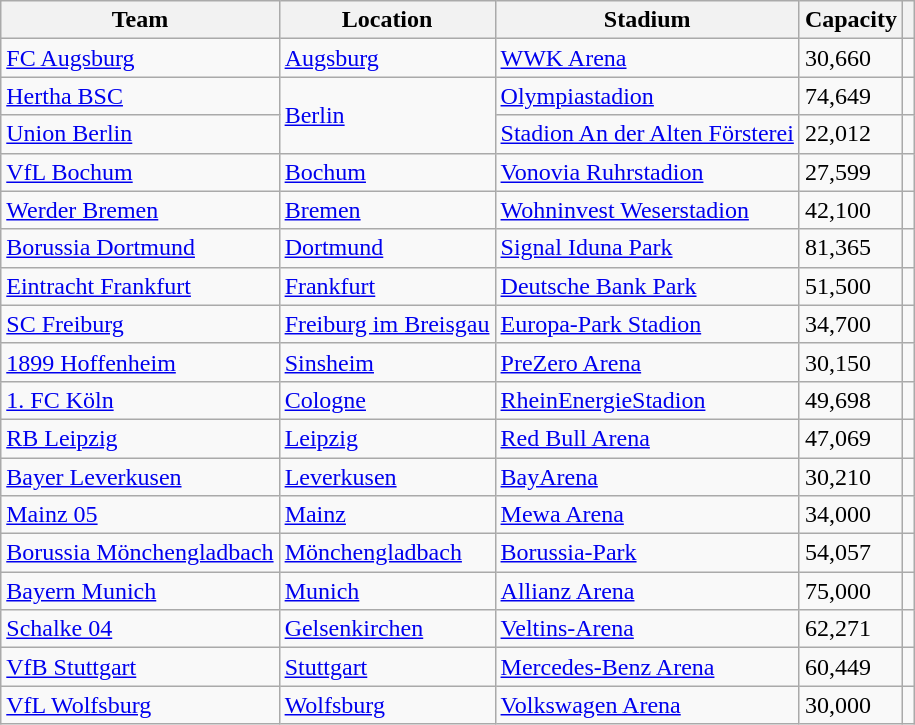<table class="wikitable sortable" style="text-align:left;">
<tr>
<th>Team</th>
<th>Location</th>
<th>Stadium</th>
<th>Capacity</th>
<th class="unsortable"></th>
</tr>
<tr>
<td data-sort-value="Augsburg"><a href='#'>FC Augsburg</a></td>
<td><a href='#'>Augsburg</a></td>
<td><a href='#'>WWK Arena</a></td>
<td>30,660</td>
<td style="text-align:center"></td>
</tr>
<tr>
<td data-sort-value="Berlin, Hertha"><a href='#'>Hertha BSC</a></td>
<td rowspan="2"><a href='#'>Berlin</a></td>
<td><a href='#'>Olympiastadion</a></td>
<td>74,649</td>
<td style="text-align:center"></td>
</tr>
<tr>
<td data-sort-value="Berlin, Union"><a href='#'>Union Berlin</a></td>
<td><a href='#'>Stadion An der Alten Försterei</a></td>
<td>22,012</td>
<td style="text-align:center"></td>
</tr>
<tr>
<td data-sort-value="Bochum"><a href='#'>VfL Bochum</a></td>
<td><a href='#'>Bochum</a></td>
<td><a href='#'>Vonovia Ruhrstadion</a></td>
<td>27,599</td>
<td style="text-align:center"></td>
</tr>
<tr>
<td data-sort-value="Bremen"><a href='#'>Werder Bremen</a></td>
<td><a href='#'>Bremen</a></td>
<td><a href='#'>Wohninvest Weserstadion</a></td>
<td>42,100</td>
<td style="text-align:center"></td>
</tr>
<tr>
<td data-sort-value="Dortmund"><a href='#'>Borussia Dortmund</a></td>
<td><a href='#'>Dortmund</a></td>
<td><a href='#'>Signal Iduna Park</a></td>
<td>81,365</td>
<td style="text-align:center"></td>
</tr>
<tr>
<td data-sort-value="Frankfurt"><a href='#'>Eintracht Frankfurt</a></td>
<td><a href='#'>Frankfurt</a></td>
<td><a href='#'>Deutsche Bank Park</a></td>
<td>51,500</td>
<td style="text-align:center"></td>
</tr>
<tr>
<td data-sort-value="Freiburg"><a href='#'>SC Freiburg</a></td>
<td><a href='#'>Freiburg im Breisgau</a></td>
<td><a href='#'>Europa-Park Stadion</a></td>
<td>34,700</td>
<td style="text-align:center"></td>
</tr>
<tr>
<td data-sort-value="Hoffenheim"><a href='#'>1899 Hoffenheim</a></td>
<td><a href='#'>Sinsheim</a></td>
<td><a href='#'>PreZero Arena</a></td>
<td>30,150</td>
<td style="text-align:center"></td>
</tr>
<tr>
<td data-sort-value="Koln"><a href='#'>1. FC Köln</a></td>
<td><a href='#'>Cologne</a></td>
<td><a href='#'>RheinEnergieStadion</a></td>
<td>49,698</td>
<td style="text-align:center"></td>
</tr>
<tr>
<td data-sort-value="Leipzig"><a href='#'>RB Leipzig</a></td>
<td><a href='#'>Leipzig</a></td>
<td><a href='#'>Red Bull Arena</a></td>
<td>47,069</td>
<td style="text-align:center"></td>
</tr>
<tr>
<td data-sort-value="Leverkusen"><a href='#'>Bayer Leverkusen</a></td>
<td><a href='#'>Leverkusen</a></td>
<td><a href='#'>BayArena</a></td>
<td>30,210</td>
<td style="text-align:center"></td>
</tr>
<tr>
<td data-sort-value="Mainz"><a href='#'>Mainz 05</a></td>
<td><a href='#'>Mainz</a></td>
<td><a href='#'>Mewa Arena</a></td>
<td>34,000</td>
<td style="text-align:center"></td>
</tr>
<tr>
<td data-sort-value="Monchengladbach"><a href='#'>Borussia Mönchengladbach</a></td>
<td><a href='#'>Mönchengladbach</a></td>
<td><a href='#'>Borussia-Park</a></td>
<td>54,057</td>
<td style="text-align:center"></td>
</tr>
<tr>
<td data-sort-value="Munich"><a href='#'>Bayern Munich</a></td>
<td><a href='#'>Munich</a></td>
<td><a href='#'>Allianz Arena</a></td>
<td>75,000</td>
<td style="text-align:center"></td>
</tr>
<tr>
<td data-sort-value="Schalke"><a href='#'>Schalke 04</a></td>
<td><a href='#'>Gelsenkirchen</a></td>
<td><a href='#'>Veltins-Arena</a></td>
<td>62,271</td>
<td style="text-align:center"></td>
</tr>
<tr>
<td data-sort-value="Stuttgart"><a href='#'>VfB Stuttgart</a></td>
<td><a href='#'>Stuttgart</a></td>
<td><a href='#'>Mercedes-Benz Arena</a></td>
<td>60,449</td>
<td style="text-align:center"></td>
</tr>
<tr>
<td data-sort-value="Wolfsburg"><a href='#'>VfL Wolfsburg</a></td>
<td><a href='#'>Wolfsburg</a></td>
<td><a href='#'>Volkswagen Arena</a></td>
<td>30,000</td>
<td style="text-align:center"></td>
</tr>
</table>
